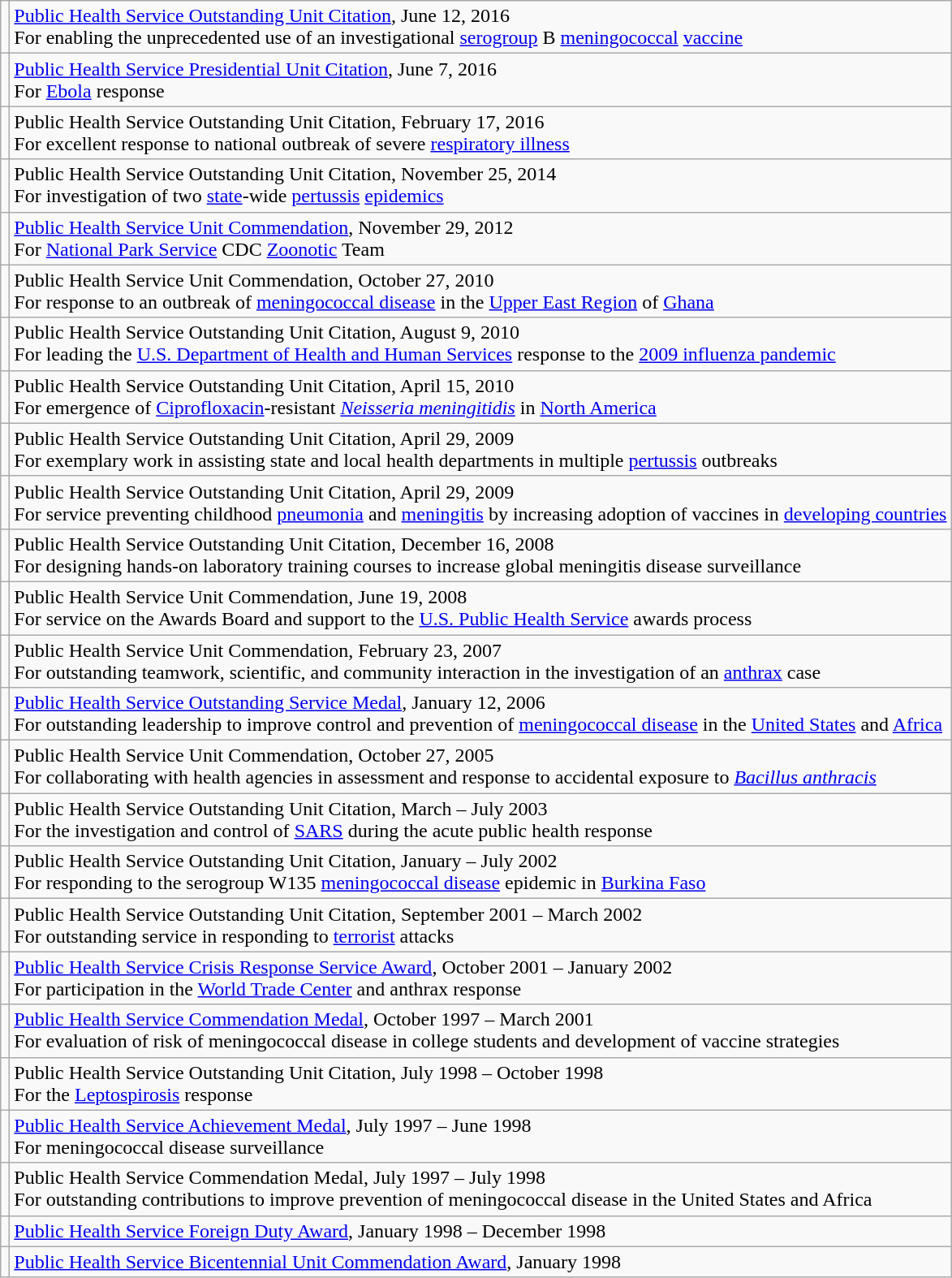<table class="wikitable">
<tr>
<td></td>
<td><a href='#'>Public Health Service Outstanding Unit Citation</a>, June 12, 2016<br>For enabling the unprecedented use of an investigational <a href='#'>serogroup</a> B <a href='#'>meningococcal</a> <a href='#'>vaccine</a></td>
</tr>
<tr>
<td></td>
<td><a href='#'>Public Health Service Presidential Unit Citation</a>, June 7, 2016<br>For <a href='#'>Ebola</a> response</td>
</tr>
<tr>
<td></td>
<td>Public Health Service Outstanding Unit Citation, February 17, 2016<br>For excellent response to national outbreak of severe <a href='#'>respiratory illness</a></td>
</tr>
<tr>
<td></td>
<td>Public Health Service Outstanding Unit Citation, November 25, 2014<br>For investigation of two <a href='#'>state</a>-wide <a href='#'>pertussis</a> <a href='#'>epidemics</a></td>
</tr>
<tr>
<td></td>
<td><a href='#'>Public Health Service Unit Commendation</a>, November 29, 2012<br>For <a href='#'>National Park Service</a> CDC <a href='#'>Zoonotic</a> Team</td>
</tr>
<tr>
<td></td>
<td>Public Health Service Unit Commendation, October 27, 2010<br>For response to an outbreak of <a href='#'>meningococcal disease</a> in the <a href='#'>Upper East Region</a> of <a href='#'>Ghana</a></td>
</tr>
<tr>
<td></td>
<td>Public Health Service Outstanding Unit Citation, August 9, 2010<br>For leading the <a href='#'>U.S. Department of Health and Human Services</a> response to the <a href='#'>2009 influenza pandemic</a></td>
</tr>
<tr>
<td></td>
<td>Public Health Service Outstanding Unit Citation, April 15, 2010<br>For emergence of <a href='#'>Ciprofloxacin</a>-resistant <em><a href='#'>Neisseria meningitidis</a></em> in <a href='#'>North America</a></td>
</tr>
<tr>
<td></td>
<td>Public Health Service Outstanding Unit Citation, April 29, 2009<br>For exemplary work in assisting state and local health departments in multiple <a href='#'>pertussis</a> outbreaks</td>
</tr>
<tr>
<td></td>
<td>Public Health Service Outstanding Unit Citation, April 29, 2009<br>For service preventing childhood <a href='#'>pneumonia</a> and <a href='#'>meningitis</a> by increasing adoption of vaccines in <a href='#'>developing countries</a></td>
</tr>
<tr>
<td></td>
<td>Public Health Service Outstanding Unit Citation, December 16, 2008<br>For designing hands-on laboratory training courses to increase global meningitis disease surveillance</td>
</tr>
<tr>
<td></td>
<td>Public Health Service Unit Commendation, June 19, 2008<br>For service on the Awards Board and support to the <a href='#'>U.S. Public Health Service</a> awards process</td>
</tr>
<tr>
<td></td>
<td>Public Health Service Unit Commendation, February 23, 2007<br>For outstanding teamwork, scientific, and community interaction in the investigation of an <a href='#'>anthrax</a> case</td>
</tr>
<tr>
<td></td>
<td><a href='#'>Public Health Service Outstanding Service Medal</a>, January 12, 2006<br>For outstanding leadership to improve control and prevention of <a href='#'>meningococcal disease</a> in the <a href='#'>United States</a> and <a href='#'>Africa</a></td>
</tr>
<tr>
<td></td>
<td>Public Health Service Unit Commendation, October 27, 2005<br>For collaborating with health agencies in assessment and response to accidental exposure to <em><a href='#'>Bacillus anthracis</a></em></td>
</tr>
<tr>
<td></td>
<td>Public Health Service Outstanding Unit Citation, March – July 2003<br>For the investigation and control of <a href='#'>SARS</a> during the acute public health response</td>
</tr>
<tr>
<td></td>
<td>Public Health Service Outstanding Unit Citation, January – July 2002<br>For responding to the serogroup W135 <a href='#'>meningococcal disease</a> epidemic in <a href='#'>Burkina Faso</a></td>
</tr>
<tr>
<td></td>
<td>Public Health Service Outstanding Unit Citation, September 2001 – March 2002<br>For outstanding service in responding to <a href='#'>terrorist</a> attacks</td>
</tr>
<tr>
<td></td>
<td><a href='#'>Public Health Service Crisis Response Service Award</a>, October 2001 – January 2002<br>For participation in the <a href='#'>World Trade Center</a> and anthrax response</td>
</tr>
<tr>
<td></td>
<td><a href='#'>Public Health Service Commendation Medal</a>, October 1997 – March 2001<br>For evaluation of risk of meningococcal disease in college students and development of vaccine strategies</td>
</tr>
<tr>
<td></td>
<td>Public Health Service Outstanding Unit Citation, July 1998 – October 1998<br>For the <a href='#'>Leptospirosis</a> response</td>
</tr>
<tr>
<td></td>
<td><a href='#'>Public Health Service Achievement Medal</a>, July 1997 – June 1998<br>For meningococcal disease surveillance</td>
</tr>
<tr>
<td></td>
<td>Public Health Service Commendation Medal, July 1997 – July 1998<br>For outstanding contributions to improve prevention of meningococcal disease in the United States and Africa</td>
</tr>
<tr>
<td></td>
<td><a href='#'>Public Health Service Foreign Duty Award</a>, January 1998 – December 1998</td>
</tr>
<tr>
<td></td>
<td><a href='#'>Public Health Service Bicentennial Unit Commendation Award</a>, January 1998</td>
</tr>
</table>
